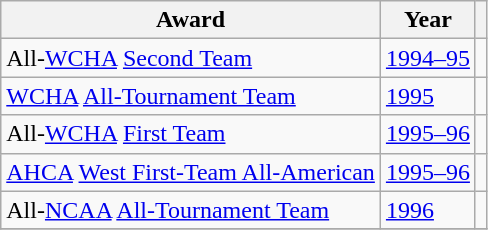<table class="wikitable">
<tr>
<th>Award</th>
<th>Year</th>
<th></th>
</tr>
<tr>
<td>All-<a href='#'>WCHA</a> <a href='#'>Second Team</a></td>
<td><a href='#'>1994–95</a></td>
<td></td>
</tr>
<tr>
<td><a href='#'>WCHA</a> <a href='#'>All-Tournament Team</a></td>
<td><a href='#'>1995</a></td>
<td></td>
</tr>
<tr>
<td>All-<a href='#'>WCHA</a> <a href='#'>First Team</a></td>
<td><a href='#'>1995–96</a></td>
<td></td>
</tr>
<tr>
<td><a href='#'>AHCA</a> <a href='#'>West First-Team All-American</a></td>
<td><a href='#'>1995–96</a></td>
<td></td>
</tr>
<tr>
<td>All-<a href='#'>NCAA</a> <a href='#'>All-Tournament Team</a></td>
<td><a href='#'>1996</a></td>
<td></td>
</tr>
<tr>
</tr>
</table>
